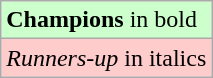<table class="wikitable">
<tr style="background:#cfc;">
<td><strong>Champions</strong> in bold</td>
</tr>
<tr style="background:#fcc;">
<td><em>Runners-up</em> in italics</td>
</tr>
</table>
